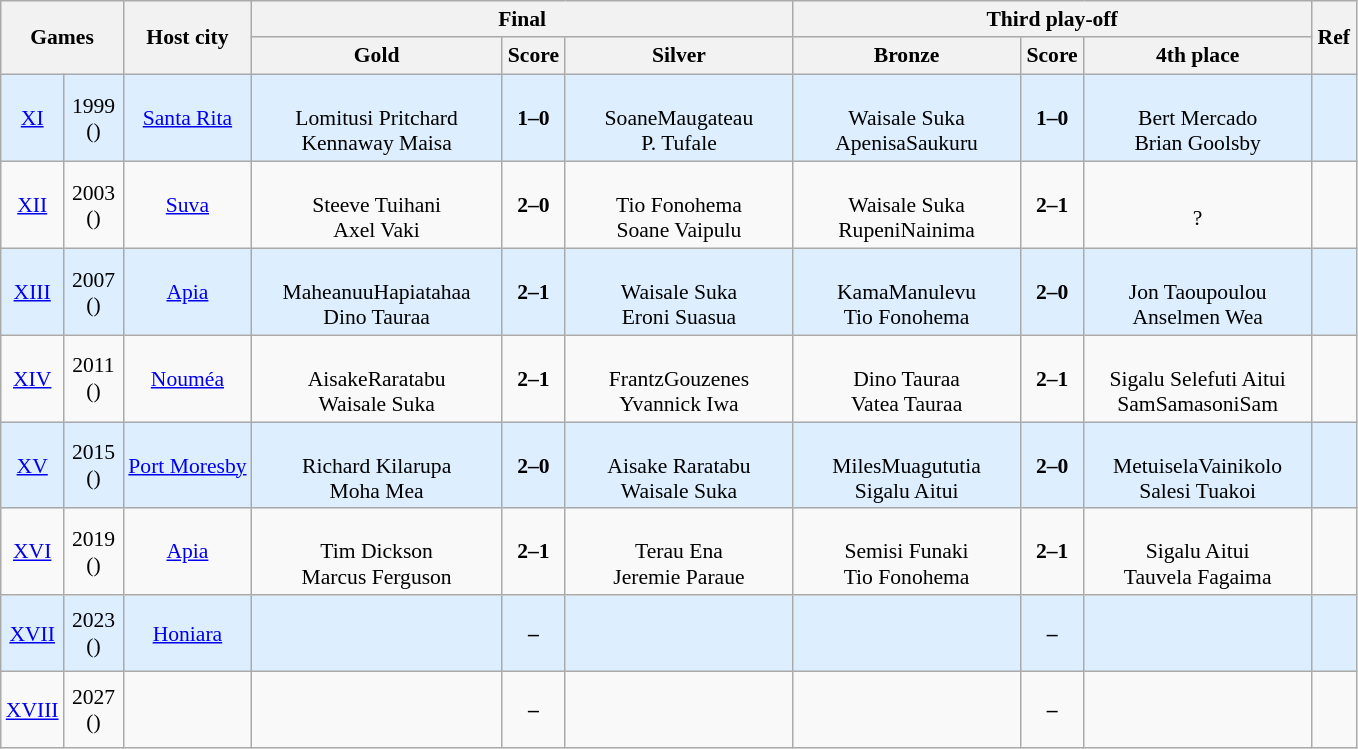<table class="wikitable" style="text-align:center; font-size:90%;">
<tr>
<th rowspan="2" colspan="2" style="padding:0.25em;">Games </th>
<th rowspan="2" scope="col" style="padding:0.25em;">Host city </th>
<th colspan=3>Final</th>
<th colspan=3>Third play-off</th>
<th rowspan="2" scope="col" style="padding:0.25em;">Ref</th>
</tr>
<tr>
<th width=160>Gold</th>
<th style="padding:0.25em;">Score</th>
<th width=145>Silver</th>
<th width=145>Bronze</th>
<th style="padding:0.25em;">Score</th>
<th width=145>4th place</th>
</tr>
<tr bgcolor=#def>
<td><a href='#'>XI</a></td>
<td style="padding: 8px 5px">1999 <br>()</td>
<td><a href='#'>Santa Rita</a> </td>
<td><br> Lomitusi Pritchard<br>Kennaway  Maisa</td>
<td><strong>1–0</strong></td>
<td style="padding:0px;"><br>SoaneMaugateau<br>P. Tufale</td>
<td style="padding:0px;"><br> Waisale Suka<br>ApenisaSaukuru</td>
<td><strong>1–0</strong></td>
<td><br>Bert Mercado<br>Brian Goolsby</td>
<td align=center style="line-height:120%;"><br><br><br></td>
</tr>
<tr>
<td align=center><a href='#'>XII</a></td>
<td style="padding: 8px 5px">2003 <br>()</td>
<td><a href='#'>Suva</a> </td>
<td><br>Steeve Tuihani<br>Axel Vaki</td>
<td><strong>2–0</strong></td>
<td><br> Tio Fonohema<br>Soane Vaipulu</td>
<td style="padding:0px;"><br> Waisale Suka<br>RupeniNainima</td>
<td><strong>2–1</strong></td>
<td><br>?<br></td>
<td align=center><br><br></td>
</tr>
<tr bgcolor=#def>
<td align=center><a href='#'>XIII</a></td>
<td style="padding: 8px 5px">2007 <br>()</td>
<td><a href='#'>Apia</a> </td>
<td style="padding:0px;"><br>MaheanuuHapiatahaa<br>Dino Tauraa</td>
<td><strong>2–1</strong></td>
<td><br>Waisale Suka<br>Eroni Suasua</td>
<td style="padding:0px;"><br>KamaManulevu <br>Tio Fonohema</td>
<td><strong>2–0</strong></td>
<td><br>Jon Taoupoulou<br>Anselmen Wea</td>
<td align=center><br><br></td>
</tr>
<tr>
<td align=center><a href='#'>XIV</a></td>
<td style="padding: 8px 5px">2011 <br>()</td>
<td><a href='#'>Nouméa</a> </td>
<td style="padding:0px;"><br>AisakeRaratabu<br>Waisale Suka</td>
<td><strong>2–1</strong></td>
<td style="padding:0px;"><br>FrantzGouzenes <br>Yvannick Iwa</td>
<td><br>Dino Tauraa <br>Vatea Tauraa</td>
<td><strong>2–1</strong></td>
<td style="padding:0px;"><br>Sigalu Selefuti Aitui<br>SamSamasoniSam</td>
<td align=center><br></td>
</tr>
<tr bgcolor=#def>
<td align=center><a href='#'>XV</a></td>
<td style="padding: 8px 5px">2015 <br>()</td>
<td><a href='#'>Port Moresby</a> </td>
<td><br>Richard Kilarupa <br>Moha Mea</td>
<td><strong>2–0</strong></td>
<td><br>Aisake Raratabu<br>Waisale Suka</td>
<td style="padding:0px;"><br>MilesMuagututia <br>Sigalu Aitui</td>
<td><strong>2–0</strong></td>
<td style="padding:0px;"><br>MetuiselaVainikolo <br>Salesi Tuakoi</td>
<td align=center><br></td>
</tr>
<tr>
<td align=center><a href='#'>XVI</a></td>
<td style="padding: 8px 5px">2019 <br>()</td>
<td><a href='#'>Apia</a> </td>
<td><br>Tim Dickson<br>Marcus Ferguson</td>
<td><strong>2–1</strong></td>
<td><br>Terau Ena<br>Jeremie Paraue</td>
<td><br>Semisi Funaki<br>Tio Fonohema</td>
<td><strong>2–1</strong></td>
<td><br>Sigalu Aitui<br>Tauvela Fagaima</td>
<td align=center></td>
</tr>
<tr bgcolor=#def>
<td align=center><a href='#'>XVII</a></td>
<td style="padding: 8px 5px">2023 <br>()</td>
<td><a href='#'>Honiara</a> </td>
<td><br> <br></td>
<td><strong>–</strong></td>
<td><br> <br></td>
<td><br> <br></td>
<td><strong>–</strong></td>
<td><br> <br></td>
<td align=center></td>
</tr>
<tr>
<td align=center><a href='#'>XVIII</a></td>
<td style="padding: 8px 5px">2027 <br>()</td>
<td></td>
<td><br> <br></td>
<td><strong>–</strong></td>
<td><br> <br></td>
<td><br> <br></td>
<td><strong>–</strong></td>
<td><br> <br></td>
<td align=center></td>
</tr>
</table>
